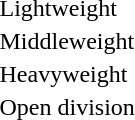<table>
<tr>
<td rowspan=2>Lightweight</td>
<td rowspan=2></td>
<td rowspan=2></td>
<td></td>
</tr>
<tr>
<td></td>
</tr>
<tr>
<td rowspan=2>Middleweight</td>
<td rowspan=2></td>
<td rowspan=2></td>
<td></td>
</tr>
<tr>
<td></td>
</tr>
<tr>
<td rowspan=2>Heavyweight</td>
<td rowspan=2></td>
<td rowspan=2></td>
<td></td>
</tr>
<tr>
<td></td>
</tr>
<tr>
<td rowspan=2>Open division</td>
<td rowspan=2></td>
<td rowspan=2></td>
<td></td>
</tr>
<tr>
<td></td>
</tr>
</table>
